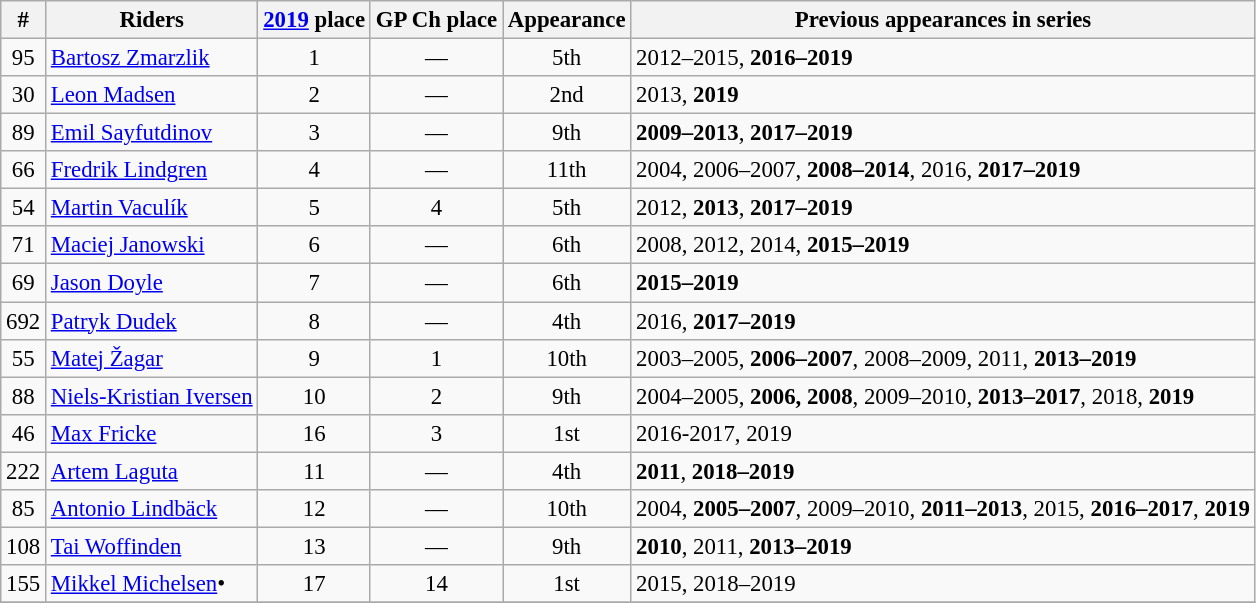<table class="wikitable" style="text-align: center; font-size: 95%">
<tr>
<th>#</th>
<th>Riders</th>
<th><a href='#'>2019</a> place</th>
<th>GP Ch place</th>
<th>Appearance</th>
<th>Previous appearances in series</th>
</tr>
<tr>
<td>95</td>
<td align=left> <a href='#'>Bartosz Zmarzlik</a></td>
<td>1</td>
<td>—</td>
<td>5th</td>
<td align=left>2012–2015, <strong>2016–2019</strong></td>
</tr>
<tr>
<td>30</td>
<td align=left> <a href='#'>Leon Madsen</a></td>
<td>2</td>
<td>—</td>
<td>2nd</td>
<td align=left>2013, <strong>2019</strong></td>
</tr>
<tr>
<td>89</td>
<td align=left> <a href='#'>Emil Sayfutdinov</a></td>
<td>3</td>
<td>—</td>
<td>9th</td>
<td align=left><strong>2009–2013</strong>, <strong>2017–2019</strong></td>
</tr>
<tr>
<td>66</td>
<td align=left> <a href='#'>Fredrik Lindgren</a></td>
<td>4</td>
<td>—</td>
<td>11th</td>
<td align=left>2004, 2006–2007, <strong>2008–2014</strong>, 2016, <strong>2017–2019</strong></td>
</tr>
<tr>
<td>54</td>
<td align=left> <a href='#'>Martin Vaculík</a></td>
<td>5</td>
<td>4</td>
<td>5th</td>
<td align=left>2012, <strong>2013</strong>, <strong>2017–2019</strong></td>
</tr>
<tr>
<td>71</td>
<td align=left> <a href='#'>Maciej Janowski</a></td>
<td>6</td>
<td>—</td>
<td>6th</td>
<td align=left>2008, 2012, 2014, <strong>2015–2019</strong></td>
</tr>
<tr>
<td>69</td>
<td align=left> <a href='#'>Jason Doyle</a></td>
<td>7</td>
<td>—</td>
<td>6th</td>
<td align=left><strong>2015–2019</strong></td>
</tr>
<tr>
<td>692</td>
<td align=left> <a href='#'>Patryk Dudek</a></td>
<td>8</td>
<td>—</td>
<td>4th</td>
<td align=left>2016, <strong>2017–2019</strong></td>
</tr>
<tr>
<td>55</td>
<td align=left> <a href='#'>Matej Žagar</a></td>
<td>9</td>
<td>1</td>
<td>10th</td>
<td align=left>2003–2005, <strong>2006–2007</strong>, 2008–2009, 2011, <strong>2013–2019</strong></td>
</tr>
<tr>
<td>88</td>
<td align=left> <a href='#'>Niels-Kristian Iversen</a></td>
<td>10</td>
<td>2</td>
<td>9th</td>
<td align=left>2004–2005, <strong>2006, 2008</strong>, 2009–2010, <strong>2013–2017</strong>, 2018, <strong>2019</strong></td>
</tr>
<tr>
<td>46</td>
<td align=left> <a href='#'>Max Fricke</a></td>
<td>16</td>
<td>3</td>
<td>1st</td>
<td align=left>2016-2017, 2019</td>
</tr>
<tr>
<td>222</td>
<td align=left> <a href='#'>Artem Laguta</a></td>
<td>11</td>
<td>—</td>
<td>4th</td>
<td align=left><strong>2011</strong>, <strong>2018–2019</strong></td>
</tr>
<tr>
<td>85</td>
<td align=left> <a href='#'>Antonio Lindbäck</a></td>
<td>12</td>
<td>—</td>
<td>10th</td>
<td align=left>2004, <strong>2005–2007</strong>, 2009–2010, <strong>2011–2013</strong>, 2015, <strong>2016–2017</strong>, <strong>2019</strong></td>
</tr>
<tr>
<td>108</td>
<td align=left> <a href='#'>Tai Woffinden</a></td>
<td>13</td>
<td>—</td>
<td>9th</td>
<td align=left><strong>2010</strong>, 2011, <strong>2013–2019</strong></td>
</tr>
<tr>
<td>155</td>
<td align=left> <a href='#'>Mikkel Michelsen</a>•</td>
<td>17</td>
<td>14</td>
<td>1st</td>
<td align=left>2015, 2018–2019</td>
</tr>
<tr>
</tr>
</table>
